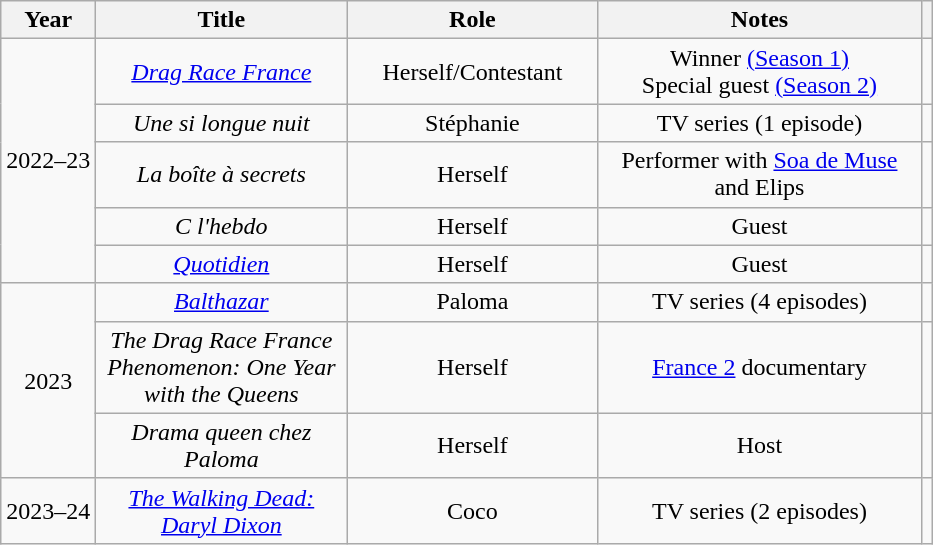<table class="wikitable plainrowheaders" style="text-align:center;">
<tr>
<th scope="col">Year</th>
<th scope="col" style="width: 10em; class="unsortable">Title</th>
<th scope="col" style="width: 10em; class="unsortable">Role</th>
<th scope="col" style="width: 13em; class="unsortable">Notes</th>
<th scope="col" class="unsortable"></th>
</tr>
<tr>
<td rowspan="5">2022–23</td>
<td><em><a href='#'>Drag Race France</a></em></td>
<td>Herself/Contestant</td>
<td>Winner <a href='#'>(Season 1)</a><br>Special guest <a href='#'>(Season 2)</a></td>
<td></td>
</tr>
<tr>
<td><em>Une si longue nuit</em></td>
<td>Stéphanie</td>
<td>TV series (1 episode)</td>
</tr>
<tr>
<td><em>La boîte à secrets</em></td>
<td>Herself</td>
<td>Performer with <a href='#'>Soa de Muse</a> and Elips</td>
<td></td>
</tr>
<tr>
<td><em>C l'hebdo</em></td>
<td>Herself</td>
<td>Guest</td>
<td></td>
</tr>
<tr>
<td><em><a href='#'>Quotidien</a></em></td>
<td>Herself</td>
<td>Guest</td>
<td></td>
</tr>
<tr>
<td rowspan="3">2023</td>
<td><em><a href='#'>Balthazar</a></em></td>
<td>Paloma</td>
<td>TV series (4 episodes)</td>
</tr>
<tr>
<td><em>The Drag Race France Phenomenon: One Year with the Queens</em></td>
<td>Herself</td>
<td><a href='#'>France 2</a> documentary</td>
<td></td>
</tr>
<tr>
<td><em>Drama queen chez Paloma</em></td>
<td>Herself</td>
<td>Host</td>
<td></td>
</tr>
<tr>
<td>2023–24</td>
<td><em><a href='#'>The Walking Dead: Daryl Dixon</a></em></td>
<td>Coco</td>
<td>TV series (2 episodes)</td>
<td></td>
</tr>
</table>
